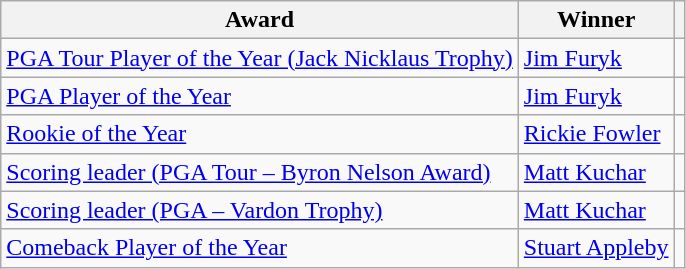<table class="wikitable">
<tr>
<th>Award</th>
<th>Winner</th>
<th></th>
</tr>
<tr>
<td><a href='#'>PGA Tour Player of the Year (Jack Nicklaus Trophy)</a></td>
<td> <a href='#'>Jim Furyk</a></td>
<td></td>
</tr>
<tr>
<td><a href='#'>PGA Player of the Year</a></td>
<td> <a href='#'>Jim Furyk</a></td>
<td></td>
</tr>
<tr>
<td><a href='#'>Rookie of the Year</a></td>
<td> <a href='#'>Rickie Fowler</a></td>
<td></td>
</tr>
<tr>
<td><a href='#'>Scoring leader (PGA Tour – Byron Nelson Award)</a></td>
<td> <a href='#'>Matt Kuchar</a></td>
<td></td>
</tr>
<tr>
<td><a href='#'>Scoring leader (PGA – Vardon Trophy)</a></td>
<td> <a href='#'>Matt Kuchar</a></td>
<td></td>
</tr>
<tr>
<td><a href='#'>Comeback Player of the Year</a></td>
<td> <a href='#'>Stuart Appleby</a></td>
<td></td>
</tr>
</table>
